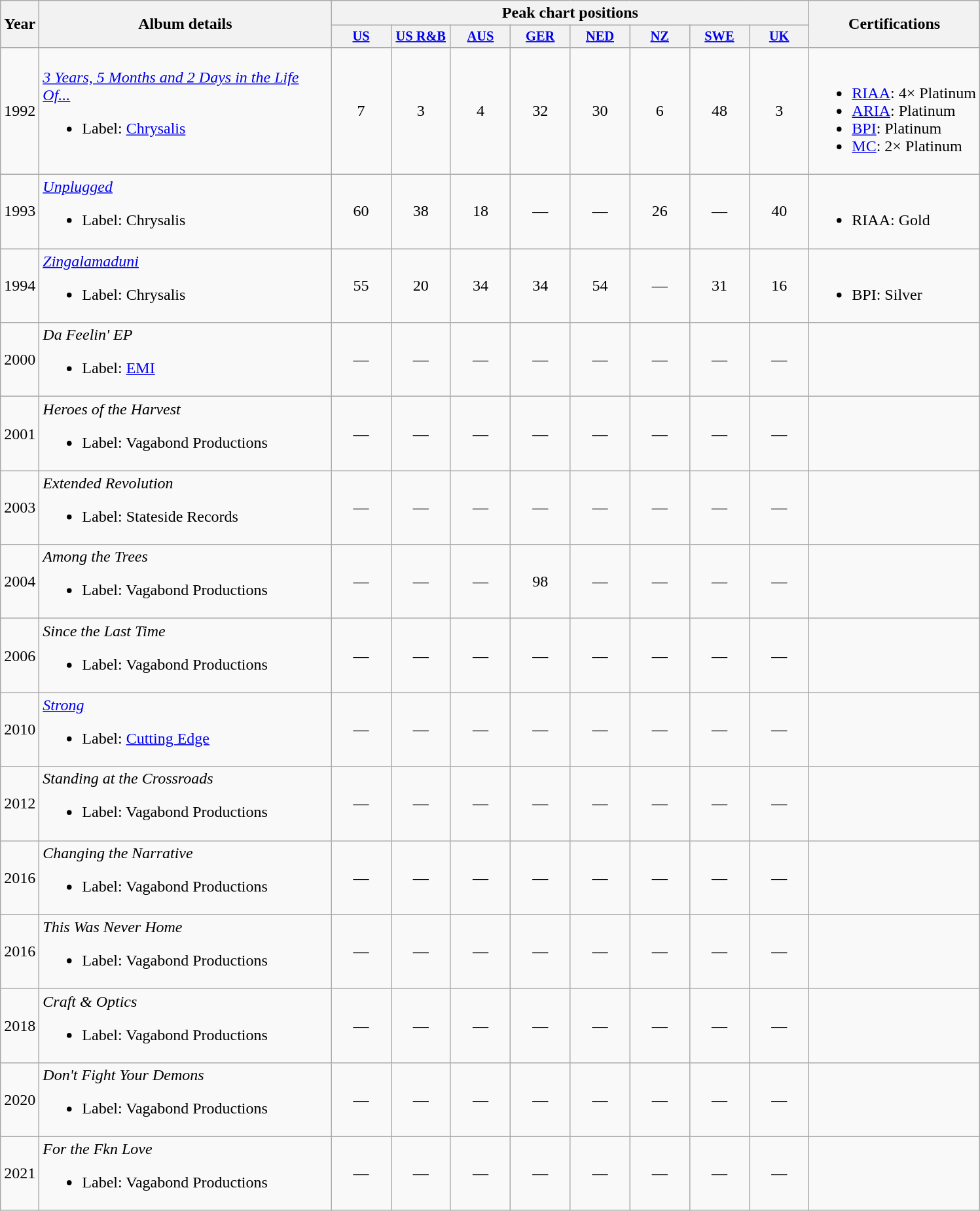<table class="wikitable" style="text-align:left;">
<tr>
<th rowspan="2">Year</th>
<th rowspan="2" style="width:290px;">Album details</th>
<th colspan="8">Peak chart positions</th>
<th rowspan="2">Certifications</th>
</tr>
<tr>
<th style="width:4em;font-size:85%"><a href='#'>US</a><br></th>
<th style="width:4em;font-size:85%"><a href='#'>US R&B</a><br></th>
<th style="width:4em;font-size:85%"><a href='#'>AUS</a><br></th>
<th style="width:4em;font-size:85%"><a href='#'>GER</a><br></th>
<th style="width:4em;font-size:85%"><a href='#'>NED</a><br></th>
<th style="width:4em;font-size:85%"><a href='#'>NZ</a><br></th>
<th style="width:4em;font-size:85%"><a href='#'>SWE</a><br></th>
<th style="width:4em;font-size:85%"><a href='#'>UK</a><br></th>
</tr>
<tr>
<td>1992</td>
<td><em><a href='#'>3 Years, 5 Months and 2 Days in the Life Of...</a></em><br><ul><li>Label: <a href='#'>Chrysalis</a></li></ul></td>
<td style="text-align:center;">7</td>
<td style="text-align:center;">3</td>
<td style="text-align:center;">4</td>
<td style="text-align:center;">32</td>
<td style="text-align:center;">30</td>
<td style="text-align:center;">6</td>
<td style="text-align:center;">48</td>
<td style="text-align:center;">3</td>
<td><br><ul><li><a href='#'>RIAA</a>: 4× Platinum</li><li><a href='#'>ARIA</a>: Platinum</li><li><a href='#'>BPI</a>: Platinum</li><li><a href='#'>MC</a>: 2× Platinum</li></ul></td>
</tr>
<tr>
<td>1993</td>
<td><em><a href='#'>Unplugged</a></em><br><ul><li>Label: Chrysalis</li></ul></td>
<td style="text-align:center;">60</td>
<td style="text-align:center;">38</td>
<td style="text-align:center;">18</td>
<td style="text-align:center;">—</td>
<td style="text-align:center;">—</td>
<td style="text-align:center;">26</td>
<td style="text-align:center;">—</td>
<td style="text-align:center;">40</td>
<td><br><ul><li>RIAA: Gold</li></ul></td>
</tr>
<tr>
<td>1994</td>
<td><em><a href='#'>Zingalamaduni</a></em><br><ul><li>Label: Chrysalis</li></ul></td>
<td style="text-align:center;">55</td>
<td style="text-align:center;">20</td>
<td style="text-align:center;">34</td>
<td style="text-align:center;">34</td>
<td style="text-align:center;">54</td>
<td style="text-align:center;">—</td>
<td style="text-align:center;">31</td>
<td style="text-align:center;">16</td>
<td><br><ul><li>BPI: Silver</li></ul></td>
</tr>
<tr>
<td>2000</td>
<td><em>Da Feelin' EP</em><br><ul><li>Label: <a href='#'>EMI</a></li></ul></td>
<td style="text-align:center;">—</td>
<td style="text-align:center;">—</td>
<td style="text-align:center;">—</td>
<td style="text-align:center;">—</td>
<td style="text-align:center;">—</td>
<td style="text-align:center;">—</td>
<td style="text-align:center;">—</td>
<td style="text-align:center;">—</td>
<td></td>
</tr>
<tr>
<td>2001</td>
<td><em>Heroes of the Harvest</em><br><ul><li>Label: Vagabond Productions</li></ul></td>
<td style="text-align:center;">—</td>
<td style="text-align:center;">—</td>
<td style="text-align:center;">—</td>
<td style="text-align:center;">—</td>
<td style="text-align:center;">—</td>
<td style="text-align:center;">—</td>
<td style="text-align:center;">—</td>
<td style="text-align:center;">—</td>
<td></td>
</tr>
<tr>
<td>2003</td>
<td><em>Extended Revolution</em><br><ul><li>Label: Stateside Records</li></ul></td>
<td style="text-align:center;">—</td>
<td style="text-align:center;">—</td>
<td style="text-align:center;">—</td>
<td style="text-align:center;">—</td>
<td style="text-align:center;">—</td>
<td style="text-align:center;">—</td>
<td style="text-align:center;">—</td>
<td style="text-align:center;">—</td>
<td></td>
</tr>
<tr>
<td>2004</td>
<td><em>Among the Trees</em><br><ul><li>Label: Vagabond Productions</li></ul></td>
<td style="text-align:center;">—</td>
<td style="text-align:center;">—</td>
<td style="text-align:center;">—</td>
<td style="text-align:center;">98</td>
<td style="text-align:center;">—</td>
<td style="text-align:center;">—</td>
<td style="text-align:center;">—</td>
<td style="text-align:center;">—</td>
<td></td>
</tr>
<tr>
<td>2006</td>
<td><em>Since the Last Time</em><br><ul><li>Label: Vagabond Productions</li></ul></td>
<td style="text-align:center;">—</td>
<td style="text-align:center;">—</td>
<td style="text-align:center;">—</td>
<td style="text-align:center;">—</td>
<td style="text-align:center;">—</td>
<td style="text-align:center;">—</td>
<td style="text-align:center;">—</td>
<td style="text-align:center;">—</td>
<td></td>
</tr>
<tr>
<td>2010</td>
<td><em><a href='#'>Strong</a></em><br><ul><li>Label: <a href='#'>Cutting Edge</a></li></ul></td>
<td style="text-align:center;">—</td>
<td style="text-align:center;">—</td>
<td style="text-align:center;">—</td>
<td style="text-align:center;">—</td>
<td style="text-align:center;">—</td>
<td style="text-align:center;">—</td>
<td style="text-align:center;">—</td>
<td style="text-align:center;">—</td>
<td></td>
</tr>
<tr>
<td>2012</td>
<td><em>Standing at the Crossroads</em><br><ul><li>Label: Vagabond Productions</li></ul></td>
<td style="text-align:center;">—</td>
<td style="text-align:center;">—</td>
<td style="text-align:center;">—</td>
<td style="text-align:center;">—</td>
<td style="text-align:center;">—</td>
<td style="text-align:center;">—</td>
<td style="text-align:center;">—</td>
<td style="text-align:center;">—</td>
<td></td>
</tr>
<tr>
<td>2016</td>
<td><em>Changing the Narrative</em><br><ul><li>Label: Vagabond Productions</li></ul></td>
<td style="text-align:center;">—</td>
<td style="text-align:center;">—</td>
<td style="text-align:center;">—</td>
<td style="text-align:center;">—</td>
<td style="text-align:center;">—</td>
<td style="text-align:center;">—</td>
<td style="text-align:center;">—</td>
<td style="text-align:center;">—</td>
<td></td>
</tr>
<tr>
<td>2016</td>
<td><em>This Was Never Home</em><br><ul><li>Label: Vagabond Productions</li></ul></td>
<td style="text-align:center;">—</td>
<td style="text-align:center;">—</td>
<td style="text-align:center;">—</td>
<td style="text-align:center;">—</td>
<td style="text-align:center;">—</td>
<td style="text-align:center;">—</td>
<td style="text-align:center;">—</td>
<td style="text-align:center;">—</td>
<td></td>
</tr>
<tr>
<td>2018</td>
<td><em>Craft & Optics</em><br><ul><li>Label: Vagabond Productions</li></ul></td>
<td style="text-align:center;">—</td>
<td style="text-align:center;">—</td>
<td style="text-align:center;">—</td>
<td style="text-align:center;">—</td>
<td style="text-align:center;">—</td>
<td style="text-align:center;">—</td>
<td style="text-align:center;">—</td>
<td style="text-align:center;">—</td>
<td></td>
</tr>
<tr>
<td>2020</td>
<td><em>Don't Fight Your Demons</em><br><ul><li>Label: Vagabond Productions</li></ul></td>
<td style="text-align:center;">—</td>
<td style="text-align:center;">—</td>
<td style="text-align:center;">—</td>
<td style="text-align:center;">—</td>
<td style="text-align:center;">—</td>
<td style="text-align:center;">—</td>
<td style="text-align:center;">—</td>
<td style="text-align:center;">—</td>
<td></td>
</tr>
<tr>
<td>2021</td>
<td><em>For the Fkn Love</em><br><ul><li>Label: Vagabond Productions</li></ul></td>
<td style="text-align:center;">—</td>
<td style="text-align:center;">—</td>
<td style="text-align:center;">—</td>
<td style="text-align:center;">—</td>
<td style="text-align:center;">—</td>
<td style="text-align:center;">—</td>
<td style="text-align:center;">—</td>
<td style="text-align:center;">—</td>
<td></td>
</tr>
</table>
